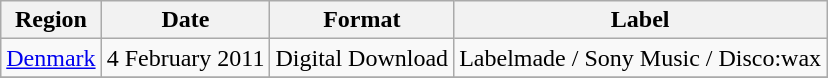<table class="wikitable">
<tr>
<th>Region</th>
<th>Date</th>
<th>Format</th>
<th>Label</th>
</tr>
<tr>
<td><a href='#'>Denmark</a></td>
<td>4 February 2011</td>
<td>Digital Download</td>
<td>Labelmade / Sony Music / Disco:wax</td>
</tr>
<tr>
</tr>
</table>
